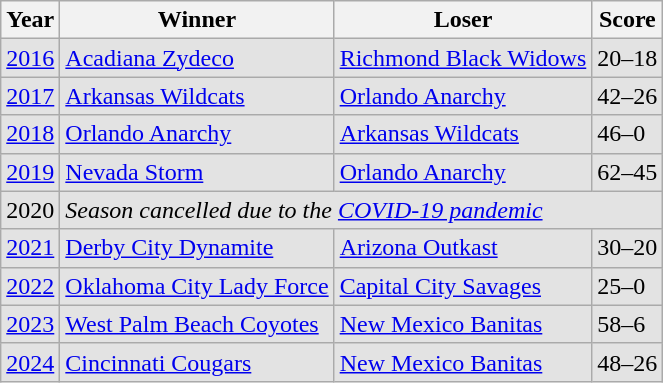<table class="wikitable">
<tr>
<th>Year</th>
<th>Winner</th>
<th>Loser</th>
<th>Score</th>
</tr>
<tr style="background: #e3e3e3;">
<td><a href='#'>2016</a></td>
<td><a href='#'>Acadiana Zydeco</a></td>
<td><a href='#'>Richmond Black Widows</a></td>
<td>20–18</td>
</tr>
<tr style="background: #e3e3e3;">
<td><a href='#'>2017</a></td>
<td><a href='#'>Arkansas Wildcats</a></td>
<td><a href='#'>Orlando Anarchy</a></td>
<td>42–26</td>
</tr>
<tr style="background: #e3e3e3;">
<td><a href='#'>2018</a></td>
<td><a href='#'>Orlando Anarchy</a></td>
<td><a href='#'>Arkansas Wildcats</a></td>
<td>46–0</td>
</tr>
<tr style="background: #e3e3e3;">
<td><a href='#'>2019</a></td>
<td><a href='#'>Nevada Storm</a></td>
<td><a href='#'>Orlando Anarchy</a></td>
<td>62–45</td>
</tr>
<tr style="background: #e3e3e3;">
<td>2020</td>
<td colspan=4><em>Season cancelled due to the <a href='#'>COVID-19 pandemic</a></em></td>
</tr>
<tr style="background: #e3e3e3;">
<td><a href='#'>2021</a></td>
<td><a href='#'>Derby City Dynamite</a></td>
<td><a href='#'>Arizona Outkast</a></td>
<td>30–20</td>
</tr>
<tr style="background: #e3e3e3;">
<td><a href='#'>2022</a></td>
<td><a href='#'>Oklahoma City Lady Force</a></td>
<td><a href='#'>Capital City Savages</a></td>
<td>25–0</td>
</tr>
<tr style="background: #e3e3e3;">
<td><a href='#'>2023</a></td>
<td><a href='#'>West Palm Beach Coyotes</a></td>
<td><a href='#'>New Mexico Banitas</a></td>
<td>58–6</td>
</tr>
<tr style="background: #e3e3e3;">
<td><a href='#'>2024</a></td>
<td><a href='#'>Cincinnati Cougars</a></td>
<td><a href='#'>New Mexico Banitas</a></td>
<td>48–26</td>
</tr>
</table>
